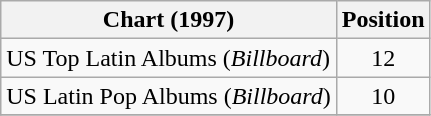<table class="wikitable">
<tr>
<th align="left">Chart (1997)</th>
<th align="left">Position</th>
</tr>
<tr>
<td align="left">US Top Latin Albums (<em>Billboard</em>)</td>
<td align="center">12</td>
</tr>
<tr>
<td align="left">US Latin Pop Albums (<em>Billboard</em>)</td>
<td align="center">10</td>
</tr>
<tr>
</tr>
</table>
